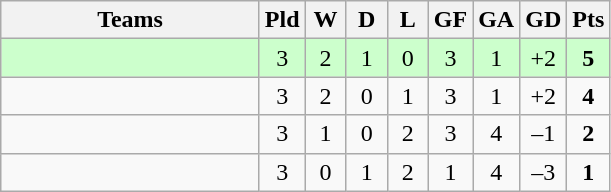<table class="wikitable" style="text-align: center;">
<tr>
<th width=165>Teams</th>
<th width=20>Pld</th>
<th width=20>W</th>
<th width=20>D</th>
<th width=20>L</th>
<th width=20>GF</th>
<th width=20>GA</th>
<th width=20>GD</th>
<th width=20>Pts</th>
</tr>
<tr align=center style="background:#ccffcc;">
<td style="text-align:left;"></td>
<td>3</td>
<td>2</td>
<td>1</td>
<td>0</td>
<td>3</td>
<td>1</td>
<td>+2</td>
<td><strong>5</strong></td>
</tr>
<tr align=center>
<td style="text-align:left;"></td>
<td>3</td>
<td>2</td>
<td>0</td>
<td>1</td>
<td>3</td>
<td>1</td>
<td>+2</td>
<td><strong>4</strong></td>
</tr>
<tr align=center>
<td style="text-align:left;"></td>
<td>3</td>
<td>1</td>
<td>0</td>
<td>2</td>
<td>3</td>
<td>4</td>
<td>–1</td>
<td><strong>2</strong></td>
</tr>
<tr align=center>
<td style="text-align:left;"></td>
<td>3</td>
<td>0</td>
<td>1</td>
<td>2</td>
<td>1</td>
<td>4</td>
<td>–3</td>
<td><strong>1</strong></td>
</tr>
</table>
